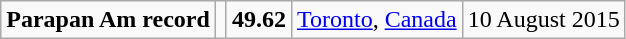<table class="wikitable">
<tr>
<td><strong>Parapan Am record</strong></td>
<td></td>
<td><strong>49.62</strong></td>
<td><a href='#'>Toronto</a>, <a href='#'>Canada</a></td>
<td>10 August 2015</td>
</tr>
</table>
